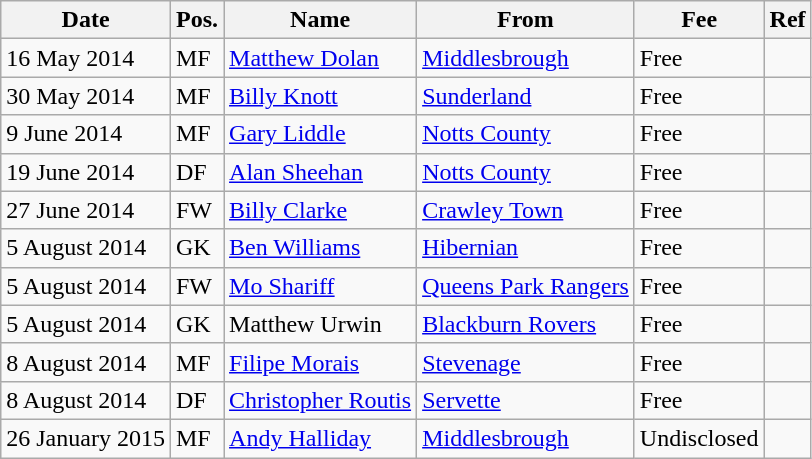<table class="wikitable">
<tr>
<th>Date</th>
<th>Pos.</th>
<th>Name</th>
<th>From</th>
<th>Fee</th>
<th>Ref</th>
</tr>
<tr>
<td>16 May 2014</td>
<td>MF</td>
<td> <a href='#'>Matthew Dolan</a></td>
<td> <a href='#'>Middlesbrough</a></td>
<td>Free</td>
<td></td>
</tr>
<tr>
<td>30 May 2014</td>
<td>MF</td>
<td> <a href='#'>Billy Knott</a></td>
<td> <a href='#'>Sunderland</a></td>
<td>Free</td>
<td></td>
</tr>
<tr>
<td>9 June 2014</td>
<td>MF</td>
<td> <a href='#'>Gary Liddle</a></td>
<td> <a href='#'>Notts County</a></td>
<td>Free</td>
<td></td>
</tr>
<tr>
<td>19 June 2014</td>
<td>DF</td>
<td> <a href='#'>Alan Sheehan</a></td>
<td> <a href='#'>Notts County</a></td>
<td>Free</td>
<td></td>
</tr>
<tr>
<td>27 June 2014</td>
<td>FW</td>
<td> <a href='#'>Billy Clarke</a></td>
<td> <a href='#'>Crawley Town</a></td>
<td>Free</td>
<td></td>
</tr>
<tr>
<td>5 August 2014</td>
<td>GK</td>
<td> <a href='#'>Ben Williams</a></td>
<td> <a href='#'>Hibernian</a></td>
<td>Free</td>
<td></td>
</tr>
<tr>
<td>5 August 2014</td>
<td>FW</td>
<td> <a href='#'>Mo Shariff</a></td>
<td> <a href='#'>Queens Park Rangers</a></td>
<td>Free</td>
<td></td>
</tr>
<tr>
<td>5 August 2014</td>
<td>GK</td>
<td> Matthew Urwin</td>
<td> <a href='#'>Blackburn Rovers</a></td>
<td>Free</td>
<td></td>
</tr>
<tr>
<td>8 August 2014</td>
<td>MF</td>
<td> <a href='#'>Filipe Morais</a></td>
<td> <a href='#'>Stevenage</a></td>
<td>Free</td>
<td></td>
</tr>
<tr>
<td>8 August 2014</td>
<td>DF</td>
<td> <a href='#'>Christopher Routis</a></td>
<td> <a href='#'>Servette</a></td>
<td>Free</td>
<td></td>
</tr>
<tr>
<td>26 January 2015</td>
<td>MF</td>
<td> <a href='#'>Andy Halliday</a></td>
<td> <a href='#'>Middlesbrough</a></td>
<td>Undisclosed</td>
<td></td>
</tr>
</table>
